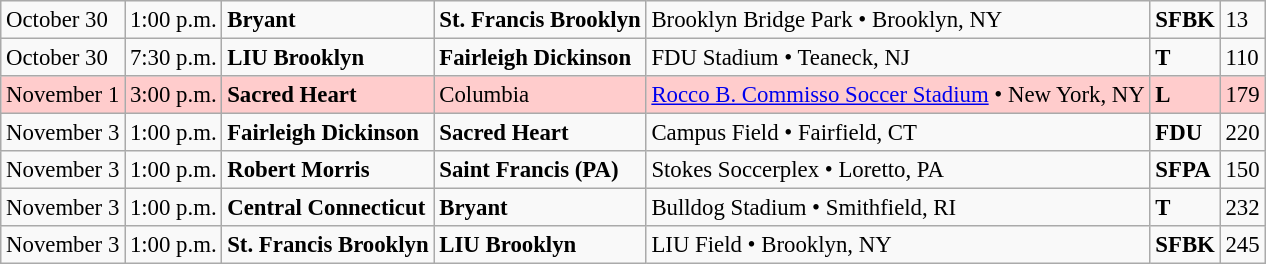<table class="wikitable" style="font-size:95%;">
<tr>
<td>October 30</td>
<td>1:00 p.m.</td>
<td><strong>Bryant</strong></td>
<td><strong>St. Francis Brooklyn</strong></td>
<td>Brooklyn Bridge Park • Brooklyn, NY</td>
<td><strong>SFBK</strong> </td>
<td>13</td>
</tr>
<tr>
<td>October 30</td>
<td>7:30 p.m.</td>
<td><strong>LIU Brooklyn</strong></td>
<td><strong>Fairleigh Dickinson</strong></td>
<td>FDU Stadium • Teaneck, NJ</td>
<td><strong>T</strong> </td>
<td>110</td>
</tr>
<tr style="background:#fcc;">
<td>November 1</td>
<td>3:00 p.m.</td>
<td><strong>Sacred Heart</strong></td>
<td>Columbia</td>
<td><a href='#'>Rocco B. Commisso Soccer Stadium</a> • New York, NY</td>
<td><strong>L</strong> </td>
<td>179</td>
</tr>
<tr>
<td>November 3</td>
<td>1:00 p.m.</td>
<td><strong>Fairleigh Dickinson</strong></td>
<td><strong>Sacred Heart</strong></td>
<td>Campus Field • Fairfield, CT</td>
<td><strong>FDU</strong> </td>
<td>220</td>
</tr>
<tr>
<td>November 3</td>
<td>1:00 p.m.</td>
<td><strong>Robert Morris</strong></td>
<td><strong>Saint Francis (PA)</strong></td>
<td>Stokes Soccerplex • Loretto, PA</td>
<td><strong>SFPA</strong> </td>
<td>150</td>
</tr>
<tr>
<td>November 3</td>
<td>1:00 p.m.</td>
<td><strong>Central Connecticut</strong></td>
<td><strong>Bryant</strong></td>
<td>Bulldog Stadium • Smithfield, RI</td>
<td><strong>T</strong> </td>
<td>232</td>
</tr>
<tr>
<td>November 3</td>
<td>1:00 p.m.</td>
<td><strong>St. Francis Brooklyn</strong></td>
<td><strong>LIU Brooklyn</strong></td>
<td>LIU Field • Brooklyn, NY<br> <em></em></td>
<td><strong>SFBK</strong>  </td>
<td>245</td>
</tr>
</table>
